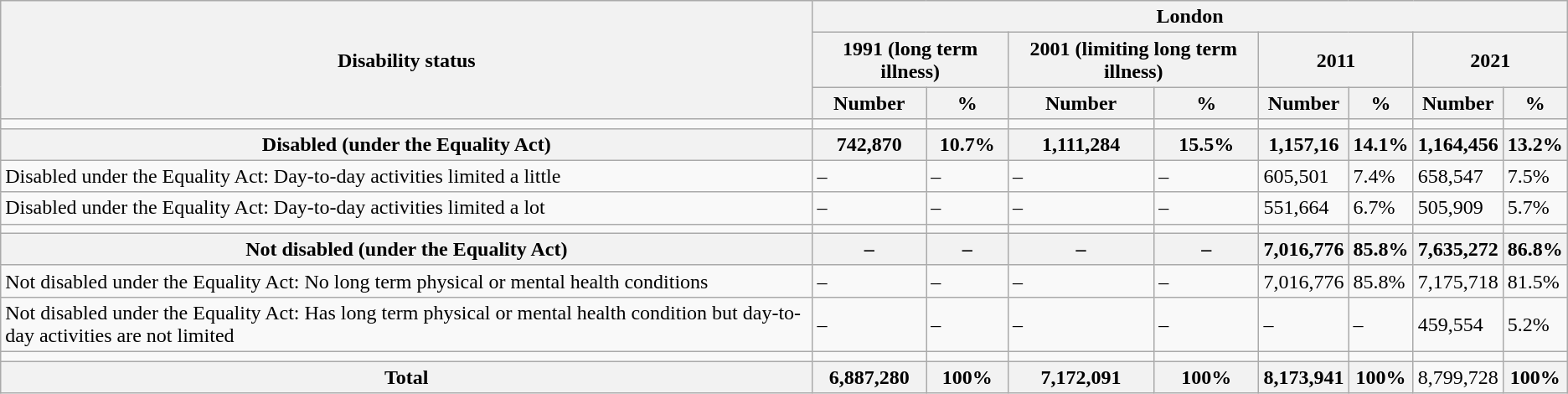<table class="wikitable">
<tr>
<th rowspan="3">Disability status</th>
<th colspan="8">London</th>
</tr>
<tr>
<th colspan="2">1991 (long term illness)</th>
<th colspan="2">2001 (limiting long term illness)</th>
<th colspan="2">2011</th>
<th colspan="2">2021</th>
</tr>
<tr>
<th>Number</th>
<th>%</th>
<th>Number</th>
<th>%</th>
<th>Number</th>
<th>%</th>
<th>Number</th>
<th>%</th>
</tr>
<tr>
<td></td>
<td></td>
<td></td>
<td></td>
<td></td>
<td></td>
<td></td>
<td></td>
<td></td>
</tr>
<tr>
<th>Disabled (under the Equality Act)</th>
<th>742,870</th>
<th>10.7%</th>
<th>1,111,284</th>
<th>15.5%</th>
<th>1,157,16</th>
<th>14.1%</th>
<th>1,164,456</th>
<th>13.2%</th>
</tr>
<tr>
<td>Disabled under the Equality Act: Day-to-day activities limited a little</td>
<td>–</td>
<td>–</td>
<td>–</td>
<td>–</td>
<td>605,501</td>
<td>7.4%</td>
<td>658,547</td>
<td>7.5%</td>
</tr>
<tr>
<td>Disabled under the Equality Act: Day-to-day activities limited a lot</td>
<td>–</td>
<td>–</td>
<td>–</td>
<td>–</td>
<td>551,664</td>
<td>6.7%</td>
<td>505,909</td>
<td>5.7%</td>
</tr>
<tr>
<td></td>
<td></td>
<td></td>
<td></td>
<td></td>
<td></td>
<td></td>
<td></td>
<td></td>
</tr>
<tr>
<th>Not disabled (under the Equality Act)</th>
<th>–</th>
<th>–</th>
<th>–</th>
<th>–</th>
<th>7,016,776</th>
<th>85.8%</th>
<th>7,635,272</th>
<th>86.8%</th>
</tr>
<tr>
<td>Not disabled under the Equality Act: No long term physical or mental health conditions</td>
<td>–</td>
<td>–</td>
<td>–</td>
<td>–</td>
<td>7,016,776</td>
<td>85.8%</td>
<td>7,175,718</td>
<td>81.5%</td>
</tr>
<tr>
<td>Not disabled under the Equality Act: Has long term physical or mental health condition but day-to-day activities are not limited</td>
<td>–</td>
<td>–</td>
<td>–</td>
<td>–</td>
<td>–</td>
<td>–</td>
<td>459,554</td>
<td>5.2%</td>
</tr>
<tr>
<td></td>
<td></td>
<td></td>
<td></td>
<td></td>
<td></td>
<td></td>
<td></td>
<td></td>
</tr>
<tr>
<th>Total</th>
<th>6,887,280</th>
<th>100%</th>
<th>7,172,091</th>
<th>100%</th>
<th>8,173,941</th>
<th>100%</th>
<td>8,799,728</td>
<th>100%</th>
</tr>
</table>
